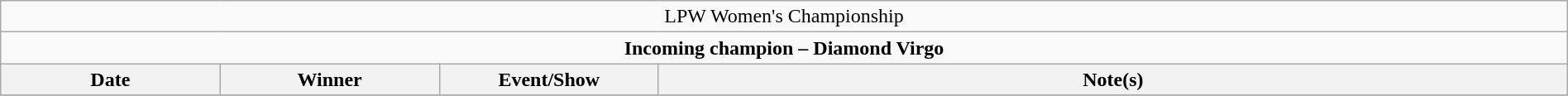<table class="wikitable" style="text-align:center; width:100%;">
<tr>
<td colspan="4" style="text-align: center;">LPW Women's Championship</td>
</tr>
<tr>
<td colspan="4" style="text-align: center;"><strong>Incoming champion – Diamond Virgo</strong></td>
</tr>
<tr>
<th width=14%>Date</th>
<th width=14%>Winner</th>
<th width=14%>Event/Show</th>
<th width=58%>Note(s)</th>
</tr>
<tr>
</tr>
</table>
